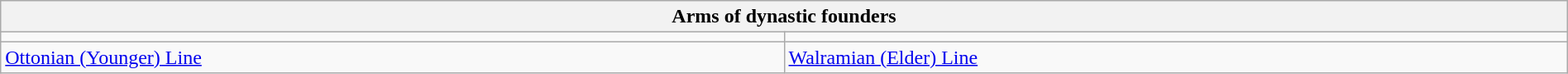<table class="wikitable" width="100%">
<tr>
<th align=center colspan=2>Arms of dynastic founders</th>
</tr>
<tr>
<td align=center width="50%"></td>
<td align=center width="50%"></td>
</tr>
<tr>
<td><a href='#'>Ottonian (Younger) Line</a></td>
<td><a href='#'>Walramian (Elder) Line</a></td>
</tr>
</table>
